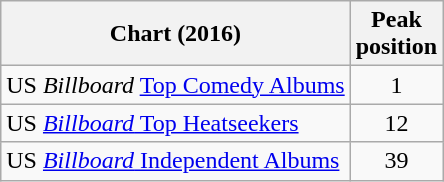<table class="wikitable sortable">
<tr>
<th>Chart (2016)</th>
<th>Peak<br>position</th>
</tr>
<tr>
<td>US <em>Billboard</em> <a href='#'>Top Comedy Albums</a></td>
<td style="text-align:center;">1</td>
</tr>
<tr>
<td>US <a href='#'><em>Billboard</em> Top Heatseekers</a></td>
<td style="text-align:center;">12</td>
</tr>
<tr>
<td>US <a href='#'><em>Billboard</em> Independent Albums</a></td>
<td style="text-align:center;">39</td>
</tr>
</table>
